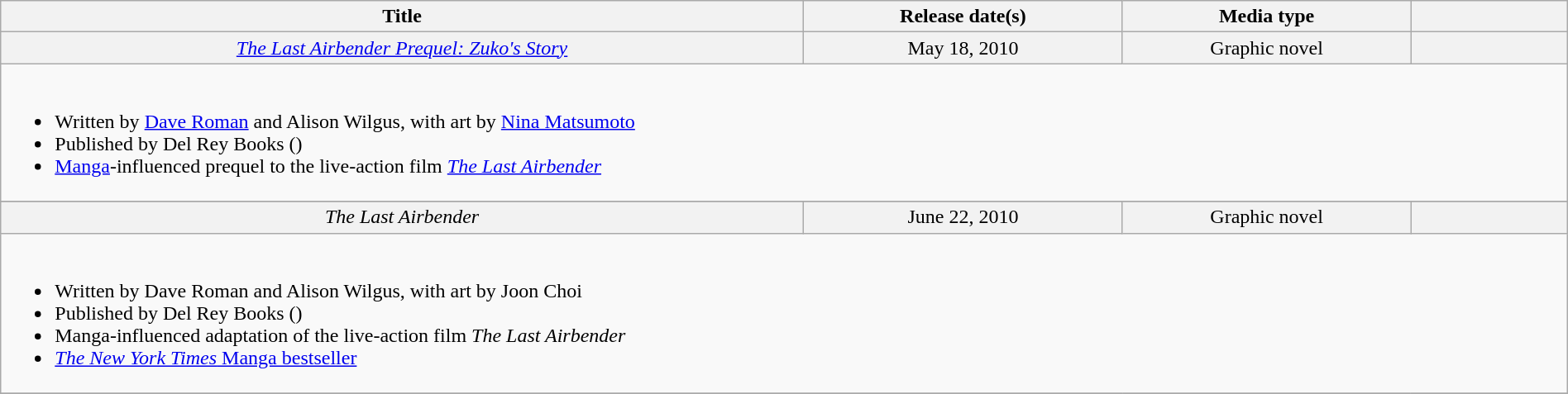<table class="wikitable" width="100%">
<tr style="text-align: center;">
<th scope="col">Title</th>
<th scope="col">Release date(s)</th>
<th scope="col">Media type</th>
<th scope="col" width="10%"></th>
</tr>
<tr bgcolor="#F2F2F2" align="center">
<th scope="row" style="font-weight:normal;"><em><a href='#'>The Last Airbender Prequel: Zuko's Story</a></em></th>
<td>May 18, 2010</td>
<td>Graphic novel</td>
<td></td>
</tr>
<tr>
<td colspan="4"><br><ul><li>Written by <a href='#'>Dave Roman</a> and Alison Wilgus, with art by <a href='#'>Nina Matsumoto</a></li><li>Published by Del Rey Books ()</li><li><a href='#'>Manga</a>-influenced prequel to the live-action film <em><a href='#'>The Last Airbender</a></em></li></ul></td>
</tr>
<tr>
</tr>
<tr bgcolor="#F2F2F2" align="center">
<th scope="row" style="font-weight:normal;"><em>The Last Airbender</em></th>
<td>June 22, 2010</td>
<td>Graphic novel</td>
<td></td>
</tr>
<tr>
<td colspan="4"><br><ul><li>Written by Dave Roman and Alison Wilgus, with art by Joon Choi</li><li>Published by Del Rey Books ()</li><li>Manga-influenced adaptation of the live-action film <em>The Last Airbender</em></li><li><a href='#'><em>The New York Times</em> Manga bestseller</a></li></ul></td>
</tr>
<tr>
</tr>
</table>
